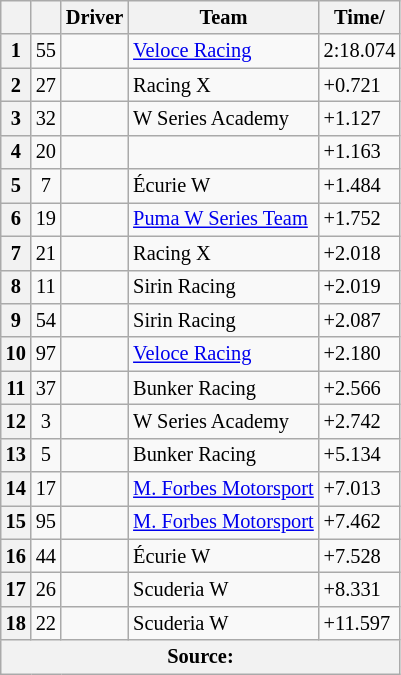<table class="wikitable" style="font-size:85%">
<tr>
<th scope="col"></th>
<th scope="col"></th>
<th scope="col">Driver</th>
<th scope="col">Team</th>
<th scope="col">Time/</th>
</tr>
<tr>
<th scope="row">1</th>
<td align="center">55</td>
<td></td>
<td><a href='#'>Veloce Racing</a></td>
<td>2:18.074</td>
</tr>
<tr>
<th scope="row">2</th>
<td align="center">27</td>
<td></td>
<td>Racing X</td>
<td>+0.721</td>
</tr>
<tr>
<th scope="row">3</th>
<td align="center">32</td>
<td></td>
<td>W Series Academy</td>
<td>+1.127</td>
</tr>
<tr>
<th scope="row">4</th>
<td align="center">20</td>
<td></td>
<td></td>
<td>+1.163</td>
</tr>
<tr>
<th scope="row">5</th>
<td align="center">7</td>
<td></td>
<td>Écurie W</td>
<td>+1.484</td>
</tr>
<tr>
<th scope="row">6</th>
<td align="center">19</td>
<td></td>
<td><a href='#'>Puma W Series Team</a></td>
<td>+1.752</td>
</tr>
<tr>
<th scope="row">7</th>
<td align="center">21</td>
<td></td>
<td>Racing X</td>
<td>+2.018</td>
</tr>
<tr>
<th scope="row">8</th>
<td align="center">11</td>
<td></td>
<td>Sirin Racing</td>
<td>+2.019</td>
</tr>
<tr>
<th scope="row">9</th>
<td align="center">54</td>
<td></td>
<td>Sirin Racing</td>
<td>+2.087</td>
</tr>
<tr>
<th scope="row">10</th>
<td align="center">97</td>
<td></td>
<td><a href='#'>Veloce Racing</a></td>
<td>+2.180</td>
</tr>
<tr>
<th scope="row">11</th>
<td align="center">37</td>
<td></td>
<td>Bunker Racing</td>
<td>+2.566</td>
</tr>
<tr>
<th scope="row">12</th>
<td align="center">3</td>
<td></td>
<td>W Series Academy</td>
<td>+2.742</td>
</tr>
<tr>
<th scope="row">13</th>
<td align="center">5</td>
<td></td>
<td>Bunker Racing</td>
<td>+5.134</td>
</tr>
<tr>
<th scope="row">14</th>
<td align="center">17</td>
<td></td>
<td><a href='#'>M. Forbes Motorsport</a></td>
<td>+7.013</td>
</tr>
<tr>
<th scope="row">15</th>
<td align="center">95</td>
<td></td>
<td><a href='#'>M. Forbes Motorsport</a></td>
<td>+7.462</td>
</tr>
<tr>
<th scope="row">16</th>
<td align="center">44</td>
<td></td>
<td>Écurie W</td>
<td>+7.528</td>
</tr>
<tr>
<th scope="row">17</th>
<td align="center">26</td>
<td></td>
<td>Scuderia W</td>
<td>+8.331</td>
</tr>
<tr>
<th scope="row">18</th>
<td align="center">22</td>
<td></td>
<td>Scuderia W</td>
<td>+11.597</td>
</tr>
<tr>
<th colspan=5>Source:</th>
</tr>
</table>
